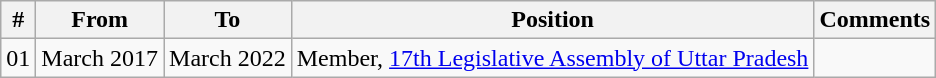<table class="wikitable sortable">
<tr>
<th>#</th>
<th>From</th>
<th>To</th>
<th>Position</th>
<th>Comments</th>
</tr>
<tr>
<td>01</td>
<td>March 2017</td>
<td>March 2022</td>
<td>Member, <a href='#'>17th Legislative Assembly of Uttar Pradesh</a></td>
<td></td>
</tr>
</table>
